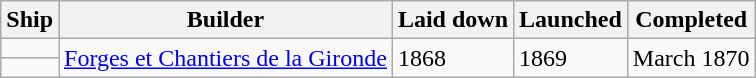<table class="wikitable" border="1">
<tr>
<th>Ship</th>
<th>Builder</th>
<th>Laid down</th>
<th>Launched</th>
<th>Completed</th>
</tr>
<tr>
<td></td>
<td rowspan=2><a href='#'>Forges et Chantiers de la Gironde</a></td>
<td rowspan=2>1868</td>
<td rowspan=2>1869</td>
<td rowspan=2>March 1870</td>
</tr>
<tr>
<td></td>
</tr>
</table>
